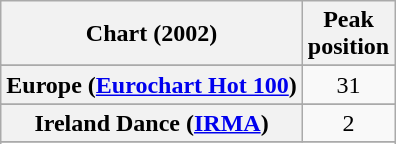<table class="wikitable sortable plainrowheaders" style="text-align:center">
<tr>
<th>Chart (2002)</th>
<th>Peak<br>position</th>
</tr>
<tr>
</tr>
<tr>
</tr>
<tr>
<th scope="row">Europe (<a href='#'>Eurochart Hot 100</a>)</th>
<td>31</td>
</tr>
<tr>
</tr>
<tr>
<th scope="row">Ireland Dance (<a href='#'>IRMA</a>)</th>
<td>2</td>
</tr>
<tr>
</tr>
<tr>
</tr>
<tr>
</tr>
<tr>
</tr>
<tr>
</tr>
<tr>
</tr>
<tr>
</tr>
<tr>
</tr>
<tr>
</tr>
<tr>
</tr>
<tr>
</tr>
</table>
